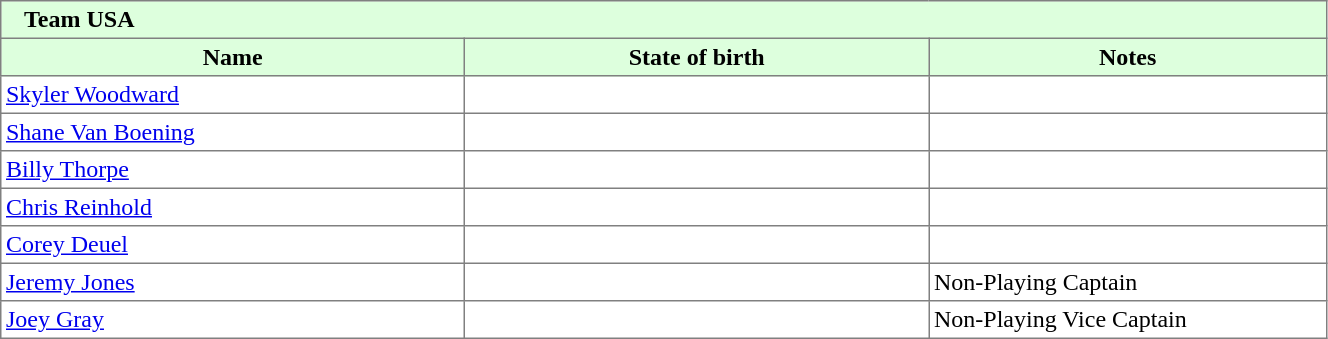<table border="1" cellpadding="3" width="70%" style="border-collapse: collapse;">
<tr bgcolor="#ddffdd">
<td colspan=3>   <strong>Team USA</strong></td>
</tr>
<tr bgcolor="#ddffdd">
<th width=35%>Name</th>
<th width=35%>State of birth</th>
<th width=30%%>Notes</th>
</tr>
<tr>
<td><a href='#'>Skyler Woodward</a></td>
<td></td>
<td></td>
</tr>
<tr>
<td><a href='#'>Shane Van Boening</a></td>
<td></td>
<td></td>
</tr>
<tr>
<td><a href='#'>Billy Thorpe</a></td>
<td></td>
<td></td>
</tr>
<tr>
<td><a href='#'>Chris Reinhold</a></td>
<td></td>
<td></td>
</tr>
<tr>
<td><a href='#'>Corey Deuel</a></td>
<td></td>
<td></td>
</tr>
<tr>
<td><a href='#'>Jeremy Jones</a></td>
<td></td>
<td>Non-Playing Captain</td>
</tr>
<tr>
<td><a href='#'>Joey Gray</a></td>
<td></td>
<td>Non-Playing Vice Captain</td>
</tr>
</table>
